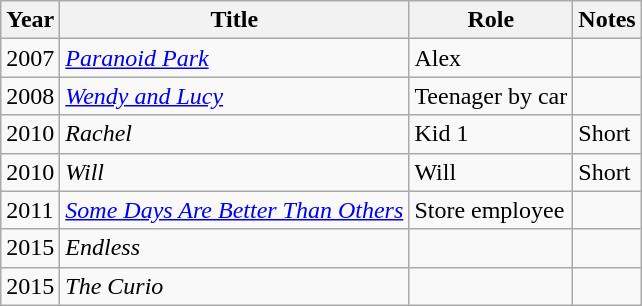<table class="wikitable sortable">
<tr>
<th>Year</th>
<th>Title</th>
<th>Role</th>
<th class="unsortable">Notes</th>
</tr>
<tr>
<td>2007</td>
<td><em><a href='#'>Paranoid Park</a></em></td>
<td>Alex</td>
<td></td>
</tr>
<tr>
<td>2008</td>
<td><em><a href='#'>Wendy and Lucy</a></em></td>
<td>Teenager by car</td>
<td></td>
</tr>
<tr>
<td>2010</td>
<td><em>Rachel</em></td>
<td>Kid 1</td>
<td>Short</td>
</tr>
<tr>
<td>2010</td>
<td><em>Will</em></td>
<td>Will</td>
<td>Short</td>
</tr>
<tr>
<td>2011</td>
<td><em><a href='#'>Some Days Are Better Than Others</a></em></td>
<td>Store employee</td>
<td></td>
</tr>
<tr>
<td>2015</td>
<td><em>Endless</em></td>
<td></td>
<td></td>
</tr>
<tr>
<td>2015</td>
<td><em>The Curio</em></td>
<td></td>
<td></td>
</tr>
</table>
